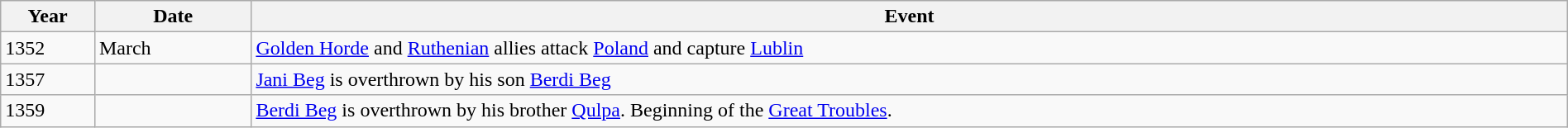<table class="wikitable" width="100%">
<tr>
<th style="width:6%">Year</th>
<th style="width:10%">Date</th>
<th>Event</th>
</tr>
<tr>
<td>1352</td>
<td>March</td>
<td><a href='#'>Golden Horde</a> and <a href='#'>Ruthenian</a> allies attack <a href='#'>Poland</a> and capture <a href='#'>Lublin</a></td>
</tr>
<tr>
<td>1357</td>
<td></td>
<td><a href='#'>Jani Beg</a> is overthrown by his son <a href='#'>Berdi Beg</a></td>
</tr>
<tr>
<td>1359</td>
<td></td>
<td><a href='#'>Berdi Beg</a> is overthrown by his brother <a href='#'>Qulpa</a>. Beginning of the <a href='#'>Great Troubles</a>.</td>
</tr>
</table>
